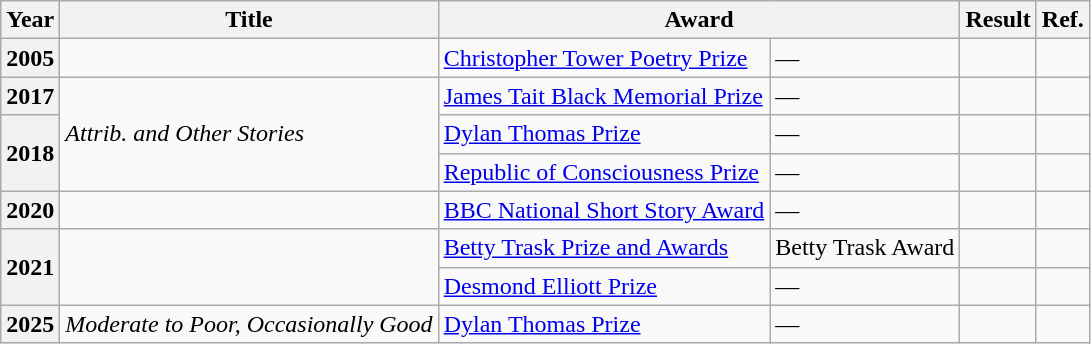<table class="wikitable sortable mw-collapsible">
<tr>
<th>Year</th>
<th>Title</th>
<th colspan="2">Award</th>
<th>Result</th>
<th>Ref.</th>
</tr>
<tr>
<th>2005</th>
<td></td>
<td><a href='#'>Christopher Tower Poetry Prize</a></td>
<td>—</td>
<td></td>
<td></td>
</tr>
<tr>
<th>2017</th>
<td rowspan="3"><em>Attrib. and Other Stories</em></td>
<td><a href='#'>James Tait Black Memorial Prize</a></td>
<td>—</td>
<td></td>
<td></td>
</tr>
<tr>
<th rowspan="2">2018</th>
<td><a href='#'>Dylan Thomas Prize</a></td>
<td>—</td>
<td></td>
<td></td>
</tr>
<tr>
<td><a href='#'>Republic of Consciousness Prize</a></td>
<td>—</td>
<td></td>
<td></td>
</tr>
<tr>
<th>2020</th>
<td></td>
<td><a href='#'>BBC National Short Story Award</a></td>
<td>—</td>
<td></td>
<td></td>
</tr>
<tr>
<th rowspan="2">2021</th>
<td rowspan="2"></td>
<td><a href='#'>Betty Trask Prize and Awards</a></td>
<td>Betty Trask Award</td>
<td></td>
<td></td>
</tr>
<tr>
<td><a href='#'>Desmond Elliott Prize</a></td>
<td>—</td>
<td></td>
<td></td>
</tr>
<tr>
<th>2025</th>
<td><em>Moderate to Poor, Occasionally Good</em></td>
<td><a href='#'>Dylan Thomas Prize</a></td>
<td>—</td>
<td></td>
<td></td>
</tr>
</table>
